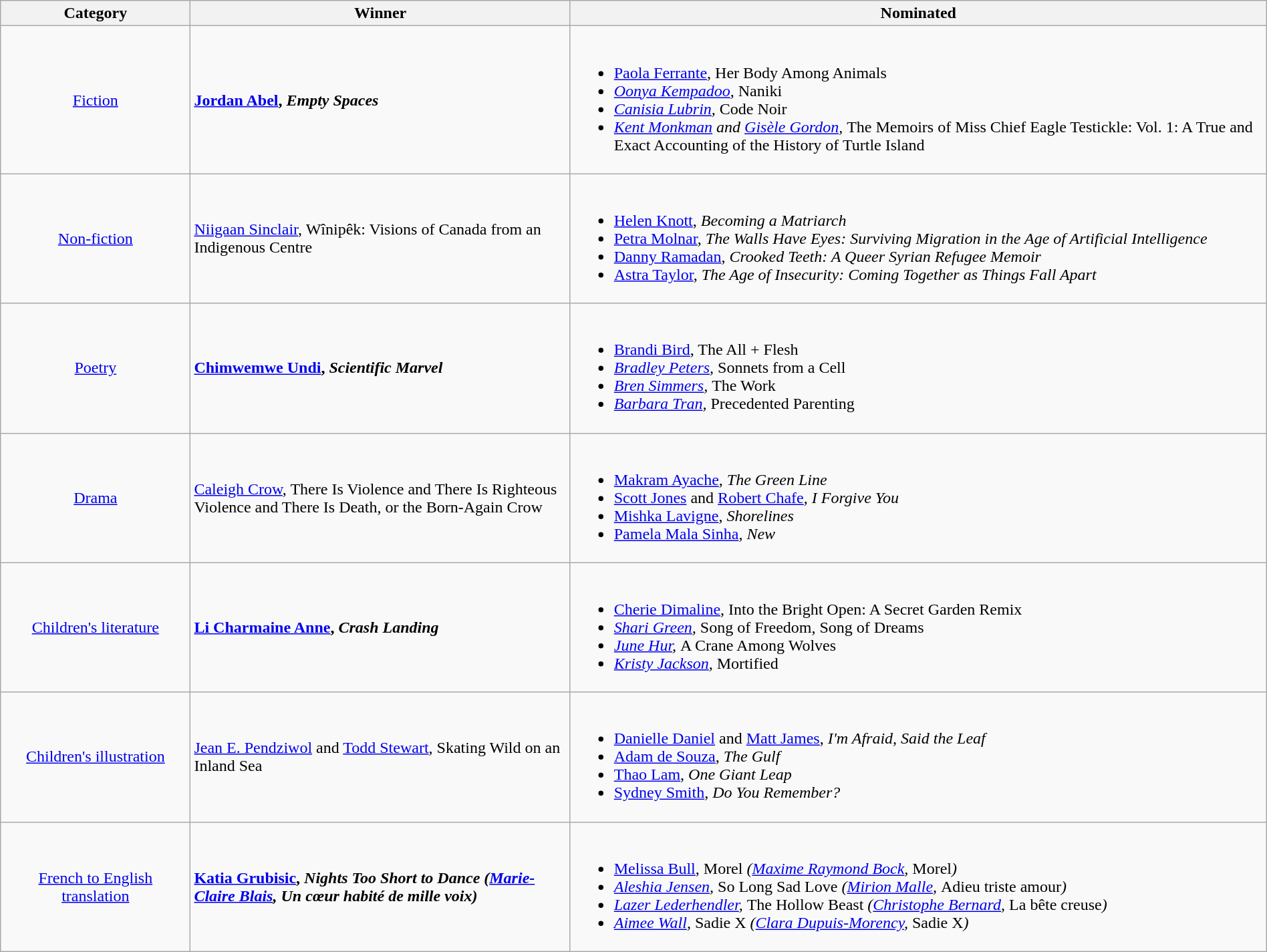<table class="wikitable" width="100%">
<tr>
<th width=15%>Category</th>
<th width=30%>Winner</th>
<th width=55%>Nominated</th>
</tr>
<tr>
<td align="center"><a href='#'>Fiction</a></td>
<td> <strong><a href='#'>Jordan Abel</a>, <em>Empty Spaces<strong><em></td>
<td><br><ul><li><a href='#'>Paola Ferrante</a>, </em>Her Body Among Animals<em></li><li><a href='#'>Oonya Kempadoo</a>, </em>Naniki<em></li><li><a href='#'>Canisia Lubrin</a>, </em>Code Noir<em></li><li><a href='#'>Kent Monkman</a> and <a href='#'>Gisèle Gordon</a>, </em>The Memoirs of Miss Chief Eagle Testickle: Vol. 1: A True and Exact Accounting of the History of Turtle Island<em></li></ul></td>
</tr>
<tr>
<td align="center"><a href='#'>Non-fiction</a></td>
<td> </strong><a href='#'>Niigaan Sinclair</a>, </em>Wînipêk: Visions of Canada from an Indigenous Centre</em></strong></td>
<td><br><ul><li><a href='#'>Helen Knott</a>, <em>Becoming a Matriarch</em></li><li><a href='#'>Petra Molnar</a>, <em>The Walls Have Eyes: Surviving Migration in the Age of Artificial Intelligence</em></li><li><a href='#'>Danny Ramadan</a>, <em>Crooked Teeth: A Queer Syrian Refugee Memoir</em></li><li><a href='#'>Astra Taylor</a>, <em>The Age of Insecurity: Coming Together as Things Fall Apart</em></li></ul></td>
</tr>
<tr>
<td align="center"><a href='#'>Poetry</a></td>
<td> <strong><a href='#'>Chimwemwe Undi</a>, <em>Scientific Marvel<strong><em></td>
<td><br><ul><li><a href='#'>Brandi Bird</a>, </em>The All + Flesh<em></li><li><a href='#'>Bradley Peters</a>, </em>Sonnets from a Cell<em></li><li><a href='#'>Bren Simmers</a>, </em>The Work<em></li><li><a href='#'>Barbara Tran</a>, </em>Precedented Parenting<em></li></ul></td>
</tr>
<tr>
<td align="center"><a href='#'>Drama</a></td>
<td> </strong><a href='#'>Caleigh Crow</a>, </em>There Is Violence and There Is Righteous Violence and There Is Death, or the Born-Again Crow</em></strong></td>
<td><br><ul><li><a href='#'>Makram Ayache</a>, <em>The Green Line</em></li><li><a href='#'>Scott Jones</a> and <a href='#'>Robert Chafe</a>, <em>I Forgive You</em></li><li><a href='#'>Mishka Lavigne</a>, <em>Shorelines</em></li><li><a href='#'>Pamela Mala Sinha</a>, <em>New</em></li></ul></td>
</tr>
<tr>
<td align="center"><a href='#'>Children's literature</a></td>
<td> <strong><a href='#'>Li Charmaine Anne</a>, <em>Crash Landing<strong><em></td>
<td><br><ul><li><a href='#'>Cherie Dimaline</a>, </em>Into the Bright Open: A Secret Garden Remix<em></li><li><a href='#'>Shari Green</a>, </em>Song of Freedom, Song of Dreams<em></li><li><a href='#'>June Hur</a>, </em>A Crane Among Wolves<em></li><li><a href='#'>Kristy Jackson</a>, </em>Mortified<em></li></ul></td>
</tr>
<tr>
<td align="center"><a href='#'>Children's illustration</a></td>
<td> </strong><a href='#'>Jean E. Pendziwol</a> and <a href='#'>Todd Stewart</a>, </em>Skating Wild on an Inland Sea</em></strong></td>
<td><br><ul><li><a href='#'>Danielle Daniel</a> and <a href='#'>Matt James</a>, <em>I'm Afraid, Said the Leaf</em></li><li><a href='#'>Adam de Souza</a>, <em>The Gulf</em></li><li><a href='#'>Thao Lam</a>, <em>One Giant Leap</em></li><li><a href='#'>Sydney Smith</a>, <em>Do You Remember?</em></li></ul></td>
</tr>
<tr>
<td align="center"><a href='#'>French to English translation</a></td>
<td> <strong><a href='#'>Katia Grubisic</a>, <em>Nights Too Short to Dance<strong><em> (<a href='#'>Marie-Claire Blais</a>, </em>Un cœur habité de mille voix<em>)</td>
<td><br><ul><li><a href='#'>Melissa Bull</a>, </em>Morel<em> (<a href='#'>Maxime Raymond Bock</a>, </em>Morel<em>)</li><li><a href='#'>Aleshia Jensen</a>, </em>So Long Sad Love<em> (<a href='#'>Mirion Malle</a>, </em>Adieu triste amour<em>)</li><li><a href='#'>Lazer Lederhendler</a>, </em>The Hollow Beast<em> (<a href='#'>Christophe Bernard</a>, </em>La bête creuse<em>)</li><li><a href='#'>Aimee Wall</a>, </em>Sadie X<em> (<a href='#'>Clara Dupuis-Morency</a>, </em>Sadie X<em>)</li></ul></td>
</tr>
</table>
